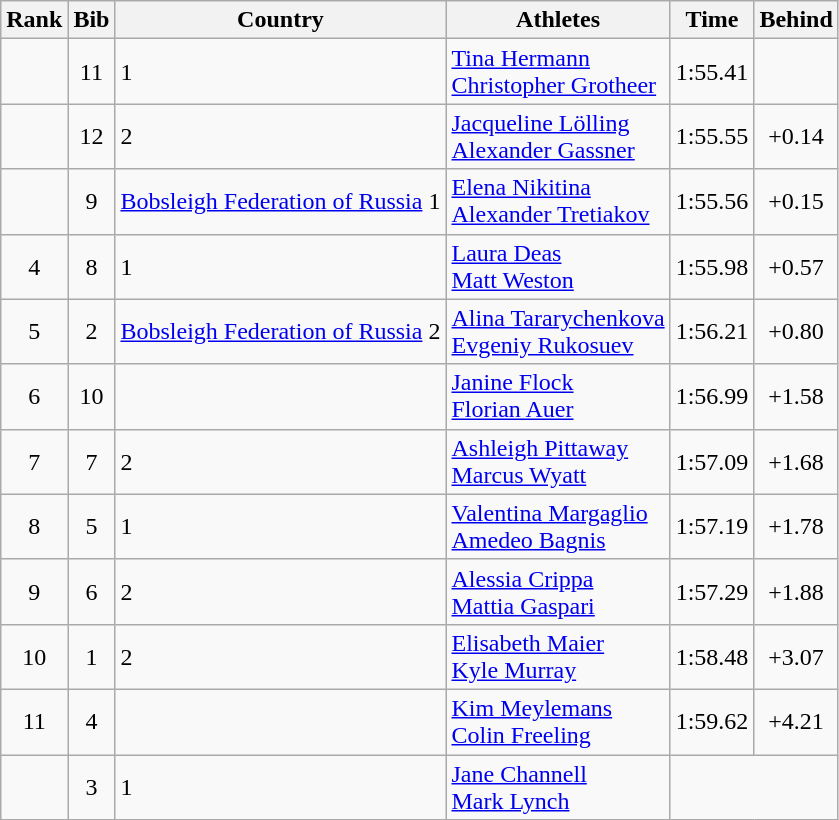<table class="wikitable sortable" style="text-align:center">
<tr>
<th>Rank</th>
<th>Bib</th>
<th>Country</th>
<th>Athletes</th>
<th>Time</th>
<th>Behind</th>
</tr>
<tr>
<td></td>
<td>11</td>
<td align=left> 1</td>
<td align=left><a href='#'>Tina Hermann</a><br><a href='#'>Christopher Grotheer</a></td>
<td>1:55.41</td>
<td></td>
</tr>
<tr>
<td></td>
<td>12</td>
<td align=left> 2</td>
<td align=left><a href='#'>Jacqueline Lölling</a><br><a href='#'>Alexander Gassner</a></td>
<td>1:55.55</td>
<td>+0.14</td>
</tr>
<tr>
<td></td>
<td>9</td>
<td align=left><a href='#'>Bobsleigh Federation of Russia</a> 1</td>
<td align=left><a href='#'>Elena Nikitina</a><br><a href='#'>Alexander Tretiakov</a></td>
<td>1:55.56</td>
<td>+0.15</td>
</tr>
<tr>
<td>4</td>
<td>8</td>
<td align=left> 1</td>
<td align=left><a href='#'>Laura Deas</a><br><a href='#'>Matt Weston</a></td>
<td>1:55.98</td>
<td>+0.57</td>
</tr>
<tr>
<td>5</td>
<td>2</td>
<td align=left><a href='#'>Bobsleigh Federation of Russia</a> 2</td>
<td align=left><a href='#'>Alina Tararychenkova</a><br><a href='#'>Evgeniy Rukosuev</a></td>
<td>1:56.21</td>
<td>+0.80</td>
</tr>
<tr>
<td>6</td>
<td>10</td>
<td align=left></td>
<td align=left><a href='#'>Janine Flock</a><br><a href='#'>Florian Auer</a></td>
<td>1:56.99</td>
<td>+1.58</td>
</tr>
<tr>
<td>7</td>
<td>7</td>
<td align=left> 2</td>
<td align=left><a href='#'>Ashleigh Pittaway</a><br><a href='#'>Marcus Wyatt</a></td>
<td>1:57.09</td>
<td>+1.68</td>
</tr>
<tr>
<td>8</td>
<td>5</td>
<td align=left> 1</td>
<td align=left><a href='#'>Valentina Margaglio</a><br><a href='#'>Amedeo Bagnis</a></td>
<td>1:57.19</td>
<td>+1.78</td>
</tr>
<tr>
<td>9</td>
<td>6</td>
<td align=left> 2</td>
<td align=left><a href='#'>Alessia Crippa</a><br><a href='#'>Mattia Gaspari</a></td>
<td>1:57.29</td>
<td>+1.88</td>
</tr>
<tr>
<td>10</td>
<td>1</td>
<td align=left> 2</td>
<td align=left><a href='#'>Elisabeth Maier</a><br><a href='#'>Kyle Murray</a></td>
<td>1:58.48</td>
<td>+3.07</td>
</tr>
<tr>
<td>11</td>
<td>4</td>
<td align=left></td>
<td align=left><a href='#'>Kim Meylemans</a><br><a href='#'>Colin Freeling</a></td>
<td>1:59.62</td>
<td>+4.21</td>
</tr>
<tr>
<td></td>
<td>3</td>
<td align=left> 1</td>
<td align=left><a href='#'>Jane Channell</a><br><a href='#'>Mark Lynch</a></td>
<td colspan=2></td>
</tr>
</table>
